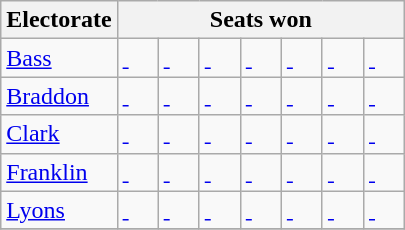<table class="wikitable">
<tr>
<th>Electorate</th>
<th colspan=7>Seats won</th>
</tr>
<tr>
<td><a href='#'>Bass</a></td>
<td width=20 ><a href='#'> </a></td>
<td width=20 ><a href='#'> </a></td>
<td width=20 ><a href='#'> </a></td>
<td width=20 ><a href='#'> </a></td>
<td width=20 ><a href='#'> </a></td>
<td width=20 ><a href='#'> </a></td>
<td width=20 ><a href='#'> </a></td>
</tr>
<tr>
<td><a href='#'>Braddon</a></td>
<td><a href='#'> </a></td>
<td><a href='#'> </a></td>
<td><a href='#'> </a></td>
<td><a href='#'> </a></td>
<td><a href='#'> </a></td>
<td><a href='#'> </a></td>
<td><a href='#'> </a></td>
</tr>
<tr>
<td><a href='#'>Clark</a></td>
<td><a href='#'> </a></td>
<td><a href='#'> </a></td>
<td><a href='#'> </a></td>
<td><a href='#'> </a></td>
<td><a href='#'> </a></td>
<td><a href='#'> </a></td>
<td><a href='#'> </a></td>
</tr>
<tr>
<td><a href='#'>Franklin</a></td>
<td><a href='#'> </a></td>
<td><a href='#'> </a></td>
<td><a href='#'> </a></td>
<td><a href='#'> </a></td>
<td><a href='#'> </a></td>
<td><a href='#'> </a></td>
<td><a href='#'> </a></td>
</tr>
<tr>
<td><a href='#'>Lyons</a></td>
<td width=20 ><a href='#'> </a></td>
<td><a href='#'> </a></td>
<td><a href='#'> </a></td>
<td><a href='#'> </a></td>
<td><a href='#'> </a></td>
<td><a href='#'> </a></td>
<td><a href='#'> </a></td>
</tr>
<tr>
</tr>
</table>
